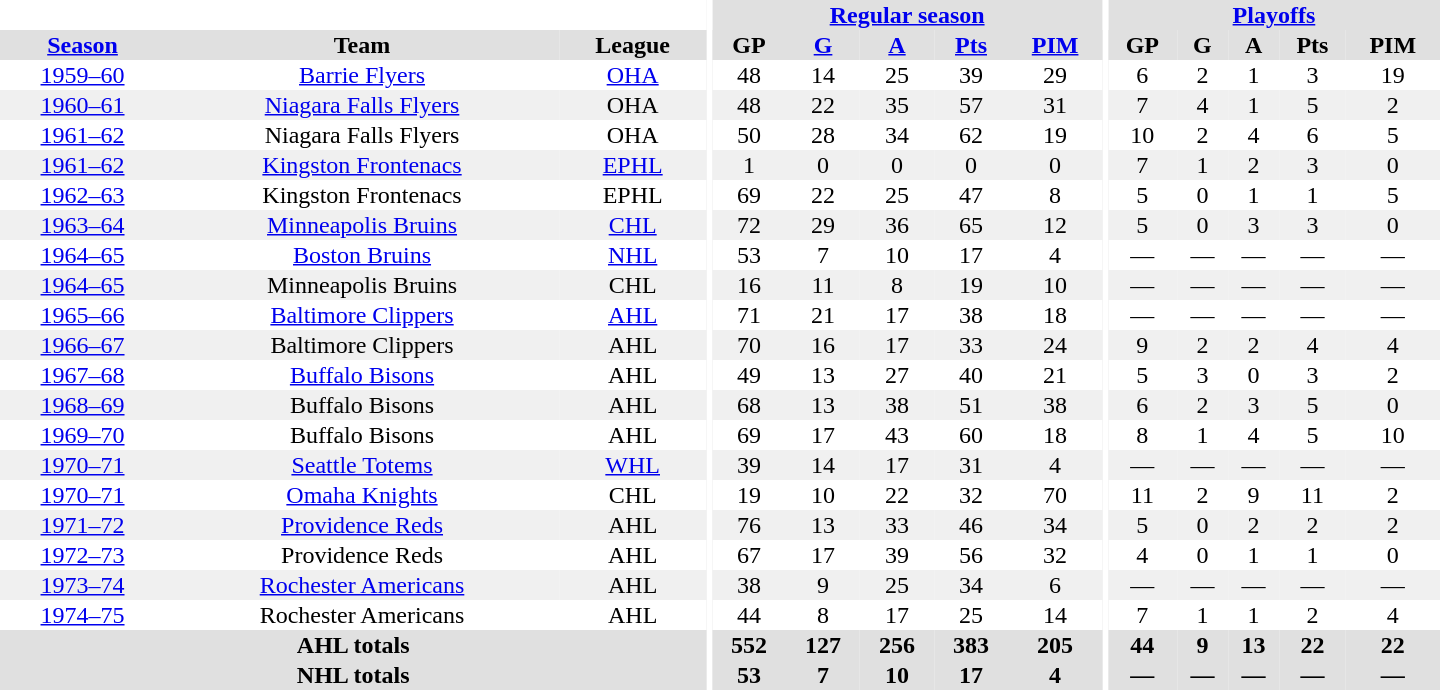<table border="0" cellpadding="1" cellspacing="0" style="text-align:center; width:60em">
<tr bgcolor="#e0e0e0">
<th colspan="3" bgcolor="#ffffff"></th>
<th rowspan="100" bgcolor="#ffffff"></th>
<th colspan="5"><a href='#'>Regular season</a></th>
<th rowspan="100" bgcolor="#ffffff"></th>
<th colspan="5"><a href='#'>Playoffs</a></th>
</tr>
<tr bgcolor="#e0e0e0">
<th><a href='#'>Season</a></th>
<th>Team</th>
<th>League</th>
<th>GP</th>
<th><a href='#'>G</a></th>
<th><a href='#'>A</a></th>
<th><a href='#'>Pts</a></th>
<th><a href='#'>PIM</a></th>
<th>GP</th>
<th>G</th>
<th>A</th>
<th>Pts</th>
<th>PIM</th>
</tr>
<tr>
<td><a href='#'>1959–60</a></td>
<td><a href='#'>Barrie Flyers</a></td>
<td><a href='#'>OHA</a></td>
<td>48</td>
<td>14</td>
<td>25</td>
<td>39</td>
<td>29</td>
<td>6</td>
<td>2</td>
<td>1</td>
<td>3</td>
<td>19</td>
</tr>
<tr bgcolor="#f0f0f0">
<td><a href='#'>1960–61</a></td>
<td><a href='#'>Niagara Falls Flyers</a></td>
<td>OHA</td>
<td>48</td>
<td>22</td>
<td>35</td>
<td>57</td>
<td>31</td>
<td>7</td>
<td>4</td>
<td>1</td>
<td>5</td>
<td>2</td>
</tr>
<tr>
<td><a href='#'>1961–62</a></td>
<td>Niagara Falls Flyers</td>
<td>OHA</td>
<td>50</td>
<td>28</td>
<td>34</td>
<td>62</td>
<td>19</td>
<td>10</td>
<td>2</td>
<td>4</td>
<td>6</td>
<td>5</td>
</tr>
<tr bgcolor="#f0f0f0">
<td><a href='#'>1961–62</a></td>
<td><a href='#'>Kingston Frontenacs</a></td>
<td><a href='#'>EPHL</a></td>
<td>1</td>
<td>0</td>
<td>0</td>
<td>0</td>
<td>0</td>
<td>7</td>
<td>1</td>
<td>2</td>
<td>3</td>
<td>0</td>
</tr>
<tr>
<td><a href='#'>1962–63</a></td>
<td>Kingston Frontenacs</td>
<td>EPHL</td>
<td>69</td>
<td>22</td>
<td>25</td>
<td>47</td>
<td>8</td>
<td>5</td>
<td>0</td>
<td>1</td>
<td>1</td>
<td>5</td>
</tr>
<tr bgcolor="#f0f0f0">
<td><a href='#'>1963–64</a></td>
<td><a href='#'>Minneapolis Bruins</a></td>
<td><a href='#'>CHL</a></td>
<td>72</td>
<td>29</td>
<td>36</td>
<td>65</td>
<td>12</td>
<td>5</td>
<td>0</td>
<td>3</td>
<td>3</td>
<td>0</td>
</tr>
<tr>
<td><a href='#'>1964–65</a></td>
<td><a href='#'>Boston Bruins</a></td>
<td><a href='#'>NHL</a></td>
<td>53</td>
<td>7</td>
<td>10</td>
<td>17</td>
<td>4</td>
<td>—</td>
<td>—</td>
<td>—</td>
<td>—</td>
<td>—</td>
</tr>
<tr bgcolor="#f0f0f0">
<td><a href='#'>1964–65</a></td>
<td>Minneapolis Bruins</td>
<td>CHL</td>
<td>16</td>
<td>11</td>
<td>8</td>
<td>19</td>
<td>10</td>
<td>—</td>
<td>—</td>
<td>—</td>
<td>—</td>
<td>—</td>
</tr>
<tr>
<td><a href='#'>1965–66</a></td>
<td><a href='#'>Baltimore Clippers</a></td>
<td><a href='#'>AHL</a></td>
<td>71</td>
<td>21</td>
<td>17</td>
<td>38</td>
<td>18</td>
<td>—</td>
<td>—</td>
<td>—</td>
<td>—</td>
<td>—</td>
</tr>
<tr bgcolor="#f0f0f0">
<td><a href='#'>1966–67</a></td>
<td>Baltimore Clippers</td>
<td>AHL</td>
<td>70</td>
<td>16</td>
<td>17</td>
<td>33</td>
<td>24</td>
<td>9</td>
<td>2</td>
<td>2</td>
<td>4</td>
<td>4</td>
</tr>
<tr>
<td><a href='#'>1967–68</a></td>
<td><a href='#'>Buffalo Bisons</a></td>
<td>AHL</td>
<td>49</td>
<td>13</td>
<td>27</td>
<td>40</td>
<td>21</td>
<td>5</td>
<td>3</td>
<td>0</td>
<td>3</td>
<td>2</td>
</tr>
<tr bgcolor="#f0f0f0">
<td><a href='#'>1968–69</a></td>
<td>Buffalo Bisons</td>
<td>AHL</td>
<td>68</td>
<td>13</td>
<td>38</td>
<td>51</td>
<td>38</td>
<td>6</td>
<td>2</td>
<td>3</td>
<td>5</td>
<td>0</td>
</tr>
<tr>
<td><a href='#'>1969–70</a></td>
<td>Buffalo Bisons</td>
<td>AHL</td>
<td>69</td>
<td>17</td>
<td>43</td>
<td>60</td>
<td>18</td>
<td>8</td>
<td>1</td>
<td>4</td>
<td>5</td>
<td>10</td>
</tr>
<tr bgcolor="#f0f0f0">
<td><a href='#'>1970–71</a></td>
<td><a href='#'>Seattle Totems</a></td>
<td><a href='#'>WHL</a></td>
<td>39</td>
<td>14</td>
<td>17</td>
<td>31</td>
<td>4</td>
<td>—</td>
<td>—</td>
<td>—</td>
<td>—</td>
<td>—</td>
</tr>
<tr>
<td><a href='#'>1970–71</a></td>
<td><a href='#'>Omaha Knights</a></td>
<td>CHL</td>
<td>19</td>
<td>10</td>
<td>22</td>
<td>32</td>
<td>70</td>
<td>11</td>
<td>2</td>
<td>9</td>
<td>11</td>
<td>2</td>
</tr>
<tr bgcolor="#f0f0f0">
<td><a href='#'>1971–72</a></td>
<td><a href='#'>Providence Reds</a></td>
<td>AHL</td>
<td>76</td>
<td>13</td>
<td>33</td>
<td>46</td>
<td>34</td>
<td>5</td>
<td>0</td>
<td>2</td>
<td>2</td>
<td>2</td>
</tr>
<tr>
<td><a href='#'>1972–73</a></td>
<td>Providence Reds</td>
<td>AHL</td>
<td>67</td>
<td>17</td>
<td>39</td>
<td>56</td>
<td>32</td>
<td>4</td>
<td>0</td>
<td>1</td>
<td>1</td>
<td>0</td>
</tr>
<tr bgcolor="#f0f0f0">
<td><a href='#'>1973–74</a></td>
<td><a href='#'>Rochester Americans</a></td>
<td>AHL</td>
<td>38</td>
<td>9</td>
<td>25</td>
<td>34</td>
<td>6</td>
<td>—</td>
<td>—</td>
<td>—</td>
<td>—</td>
<td>—</td>
</tr>
<tr>
<td><a href='#'>1974–75</a></td>
<td>Rochester Americans</td>
<td>AHL</td>
<td>44</td>
<td>8</td>
<td>17</td>
<td>25</td>
<td>14</td>
<td>7</td>
<td>1</td>
<td>1</td>
<td>2</td>
<td>4</td>
</tr>
<tr bgcolor="#e0e0e0">
<th colspan="3">AHL totals</th>
<th>552</th>
<th>127</th>
<th>256</th>
<th>383</th>
<th>205</th>
<th>44</th>
<th>9</th>
<th>13</th>
<th>22</th>
<th>22</th>
</tr>
<tr bgcolor="#e0e0e0">
<th colspan="3">NHL totals</th>
<th>53</th>
<th>7</th>
<th>10</th>
<th>17</th>
<th>4</th>
<th>—</th>
<th>—</th>
<th>—</th>
<th>—</th>
<th>—</th>
</tr>
</table>
